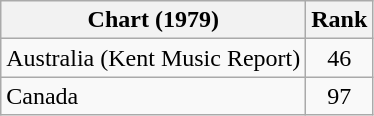<table class="wikitable">
<tr>
<th>Chart (1979)</th>
<th>Rank</th>
</tr>
<tr>
<td>Australia (Kent Music Report)</td>
<td style="text-align:center;">46</td>
</tr>
<tr>
<td>Canada </td>
<td style="text-align:center;">97</td>
</tr>
</table>
